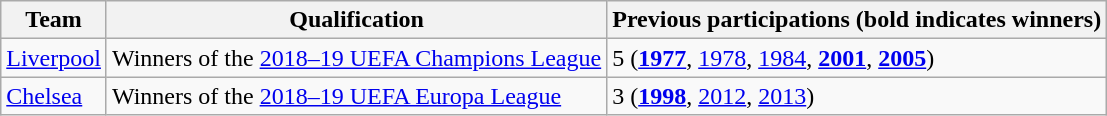<table class="wikitable">
<tr>
<th>Team</th>
<th>Qualification</th>
<th>Previous participations (bold indicates winners)</th>
</tr>
<tr>
<td> <a href='#'>Liverpool</a></td>
<td>Winners of the <a href='#'>2018–19 UEFA Champions League</a></td>
<td>5 (<strong><a href='#'>1977</a></strong>, <a href='#'>1978</a>, <a href='#'>1984</a>, <strong><a href='#'>2001</a></strong>, <strong><a href='#'>2005</a></strong>)</td>
</tr>
<tr>
<td> <a href='#'>Chelsea</a></td>
<td>Winners of the <a href='#'>2018–19 UEFA Europa League</a></td>
<td>3 (<strong><a href='#'>1998</a></strong>, <a href='#'>2012</a>, <a href='#'>2013</a>)</td>
</tr>
</table>
